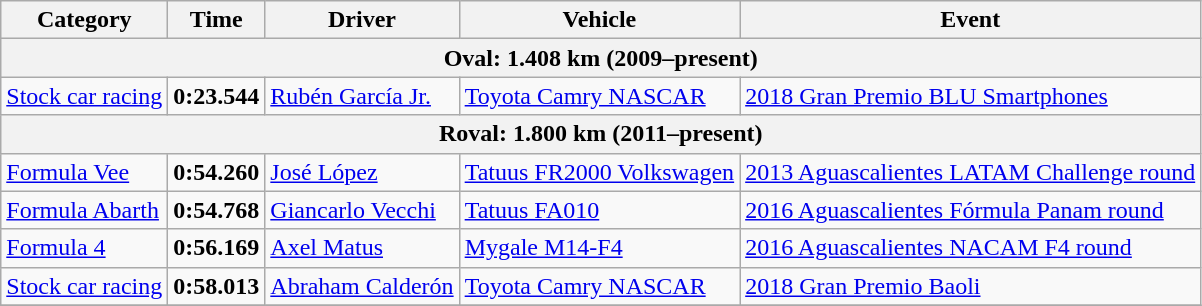<table class="wikitable">
<tr>
<th>Category</th>
<th>Time</th>
<th>Driver</th>
<th>Vehicle</th>
<th>Event</th>
</tr>
<tr>
<th colspan=5>Oval: 1.408 km (2009–present)</th>
</tr>
<tr>
<td><a href='#'>Stock car racing</a></td>
<td><strong>0:23.544</strong></td>
<td><a href='#'>Rubén García Jr.</a></td>
<td><a href='#'>Toyota Camry NASCAR</a></td>
<td><a href='#'>2018 Gran Premio BLU Smartphones</a></td>
</tr>
<tr>
<th colspan=5>Roval: 1.800 km (2011–present)</th>
</tr>
<tr>
<td><a href='#'>Formula Vee</a></td>
<td><strong>0:54.260</strong></td>
<td><a href='#'>José López</a></td>
<td><a href='#'>Tatuus FR2000 Volkswagen</a></td>
<td><a href='#'>2013 Aguascalientes LATAM Challenge round</a></td>
</tr>
<tr>
<td><a href='#'>Formula Abarth</a></td>
<td><strong>0:54.768</strong></td>
<td><a href='#'>Giancarlo Vecchi</a></td>
<td><a href='#'>Tatuus FA010</a></td>
<td><a href='#'>2016 Aguascalientes Fórmula Panam round</a></td>
</tr>
<tr>
<td><a href='#'>Formula 4</a></td>
<td><strong>0:56.169</strong></td>
<td><a href='#'>Axel Matus</a></td>
<td><a href='#'>Mygale M14-F4</a></td>
<td><a href='#'>2016 Aguascalientes NACAM F4 round</a></td>
</tr>
<tr>
<td><a href='#'>Stock car racing</a></td>
<td><strong>0:58.013</strong></td>
<td><a href='#'>Abraham Calderón</a></td>
<td><a href='#'>Toyota Camry NASCAR</a></td>
<td><a href='#'>2018 Gran Premio Baoli</a></td>
</tr>
<tr>
</tr>
</table>
